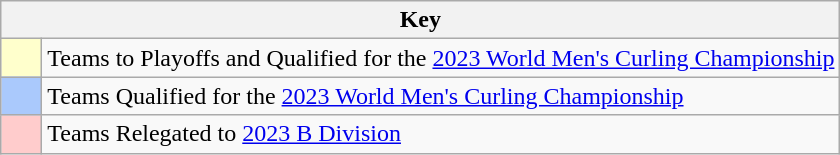<table class="wikitable" style="text-align: center;">
<tr>
<th colspan=2>Key</th>
</tr>
<tr>
<td style="background:#ffffcc; width:20px;"></td>
<td align=left>Teams to Playoffs and Qualified for the <a href='#'>2023 World Men's Curling Championship</a></td>
</tr>
<tr>
<td style="background:#aac9fc; width:20px;"></td>
<td align=left>Teams Qualified for the <a href='#'>2023 World Men's Curling Championship</a></td>
</tr>
<tr>
<td style="background:#ffcccc; width:20px;"></td>
<td align=left>Teams Relegated to <a href='#'>2023 B Division</a></td>
</tr>
</table>
